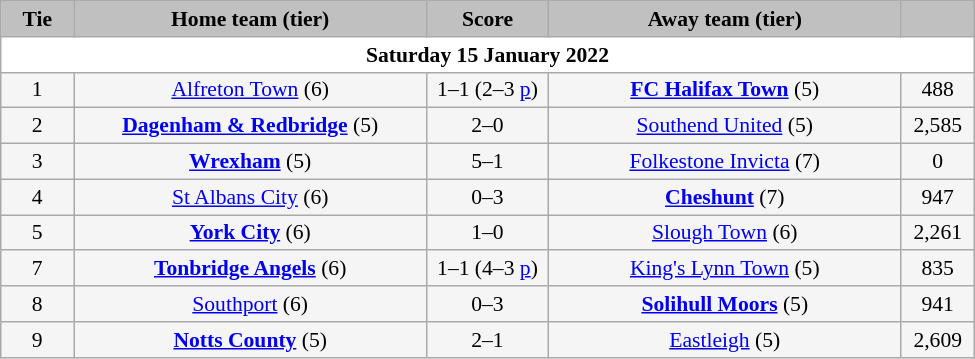<table class="wikitable" style="width: 650px; background:WhiteSmoke; text-align:center; font-size:90%">
<tr>
<td scope="col" style="width:  7.50%; background:silver;"><strong>Tie</strong></td>
<td scope="col" style="width: 36.25%; background:silver;"><strong>Home team (tier)</strong></td>
<td scope="col" style="width: 12.50%; background:silver;"><strong>Score</strong></td>
<td scope="col" style="width: 36.25%; background:silver;"><strong>Away team (tier)</strong></td>
<td scope="col" style="width:  7.50%; background:silver;"><strong></strong></td>
</tr>
<tr>
<td colspan="5" style= background:White><strong>Saturday 15 January 2022</strong></td>
</tr>
<tr>
<td>1</td>
<td><a href='#'>Alfreton Town</a> (6)</td>
<td>1–1 (2–3 <a href='#'>p</a>)</td>
<td><strong><a href='#'>FC Halifax Town</a></strong> (5)</td>
<td>488</td>
</tr>
<tr>
<td>2</td>
<td><strong><a href='#'>Dagenham & Redbridge</a></strong> (5)</td>
<td>2–0</td>
<td><a href='#'>Southend United</a> (5)</td>
<td>2,585</td>
</tr>
<tr>
<td>3</td>
<td><strong><a href='#'>Wrexham</a></strong> (5)</td>
<td>5–1</td>
<td><a href='#'>Folkestone Invicta</a> (7)</td>
<td>0</td>
</tr>
<tr>
<td>4</td>
<td><a href='#'>St Albans City</a> (6)</td>
<td>0–3</td>
<td><strong><a href='#'>Cheshunt</a></strong> (7)</td>
<td>947</td>
</tr>
<tr>
<td>5</td>
<td><strong><a href='#'>York City</a></strong> (6)</td>
<td>1–0</td>
<td><a href='#'>Slough Town</a> (6)</td>
<td>2,261</td>
</tr>
<tr>
<td>7</td>
<td><strong><a href='#'>Tonbridge Angels</a></strong> (6)</td>
<td>1–1 (4–3 <a href='#'>p</a>)</td>
<td><a href='#'>King's Lynn Town</a> (5)</td>
<td>835</td>
</tr>
<tr>
<td>8</td>
<td><a href='#'>Southport</a> (6)</td>
<td>0–3</td>
<td><strong><a href='#'>Solihull Moors</a></strong> (5)</td>
<td>941</td>
</tr>
<tr>
<td>9</td>
<td><strong><a href='#'>Notts County</a></strong> (5)</td>
<td>2–1</td>
<td><a href='#'>Eastleigh</a> (5)</td>
<td>2,609</td>
</tr>
</table>
